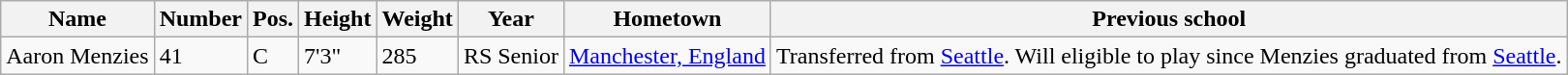<table class="wikitable sortable" border="1">
<tr>
<th>Name</th>
<th>Number</th>
<th>Pos.</th>
<th>Height</th>
<th>Weight</th>
<th>Year</th>
<th>Hometown</th>
<th class="unsortable">Previous school</th>
</tr>
<tr>
<td>Aaron Menzies</td>
<td>41</td>
<td>C</td>
<td>7'3"</td>
<td>285</td>
<td>RS Senior</td>
<td><a href='#'>Manchester, England</a></td>
<td>Transferred from <a href='#'>Seattle</a>. Will eligible to play since Menzies graduated from <a href='#'>Seattle</a>.</td>
</tr>
</table>
